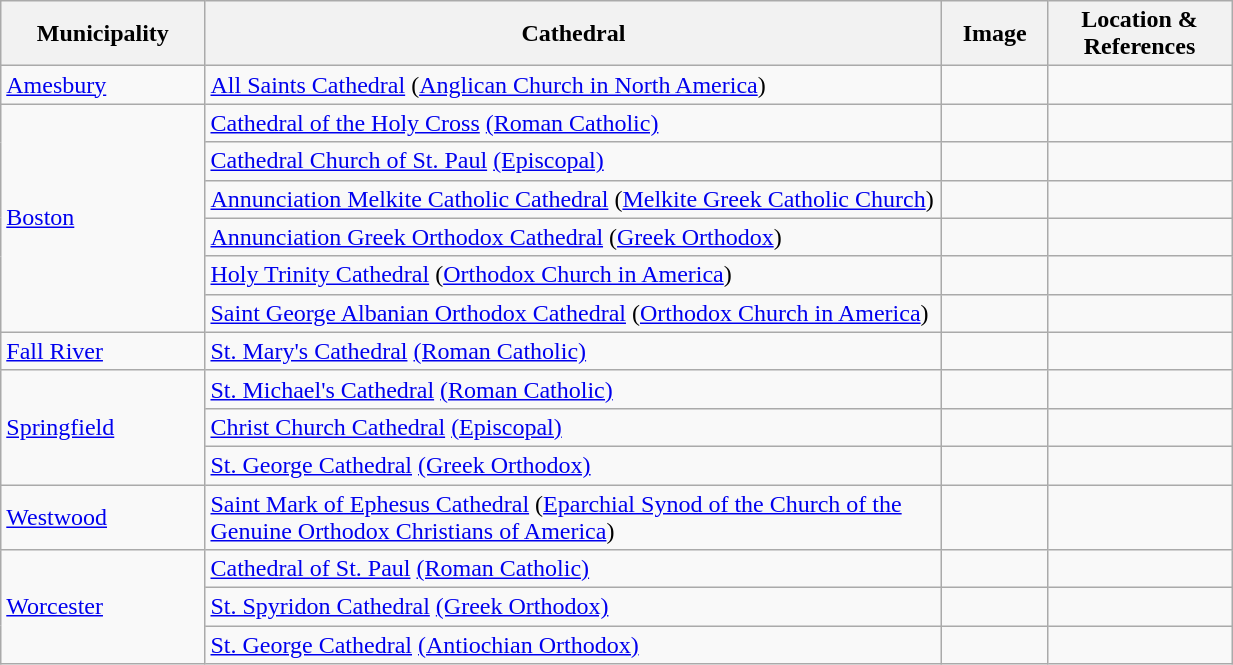<table width=65% class="wikitable">
<tr>
<th width = 10%>Municipality</th>
<th width = 40%>Cathedral</th>
<th width = 5%>Image</th>
<th width = 10%>Location & References</th>
</tr>
<tr>
<td><a href='#'>Amesbury</a></td>
<td><a href='#'>All Saints Cathedral</a> (<a href='#'>Anglican Church in North America</a>)</td>
<td></td>
<td><br></td>
</tr>
<tr>
<td rowspan=6><a href='#'>Boston</a></td>
<td><a href='#'>Cathedral of the Holy Cross</a> <a href='#'>(Roman Catholic)</a></td>
<td></td>
<td><small></small><br></td>
</tr>
<tr>
<td><a href='#'>Cathedral Church of St. Paul</a> <a href='#'>(Episcopal)</a></td>
<td></td>
<td><small></small><br></td>
</tr>
<tr>
<td><a href='#'>Annunciation Melkite Catholic Cathedral</a> (<a href='#'>Melkite Greek Catholic Church</a>)</td>
<td></td>
<td><small></small><br></td>
</tr>
<tr>
<td><a href='#'>Annunciation Greek Orthodox Cathedral</a> (<a href='#'>Greek Orthodox</a>)</td>
<td></td>
<td><small></small><br></td>
</tr>
<tr>
<td><a href='#'>Holy Trinity Cathedral</a> (<a href='#'>Orthodox Church in America</a>)</td>
<td></td>
<td><br></td>
</tr>
<tr>
<td><a href='#'>Saint George Albanian Orthodox Cathedral</a> (<a href='#'>Orthodox Church in America</a>)</td>
<td></td>
<td><br></td>
</tr>
<tr>
<td><a href='#'>Fall River</a></td>
<td><a href='#'>St. Mary's Cathedral</a> <a href='#'>(Roman Catholic)</a></td>
<td></td>
<td><br></td>
</tr>
<tr>
<td rowspan=3><a href='#'>Springfield</a></td>
<td><a href='#'>St. Michael's Cathedral</a> <a href='#'>(Roman Catholic)</a></td>
<td></td>
<td><br></td>
</tr>
<tr>
<td><a href='#'>Christ Church Cathedral</a> <a href='#'>(Episcopal)</a></td>
<td></td>
<td><br></td>
</tr>
<tr>
<td><a href='#'>St. George Cathedral</a> <a href='#'>(Greek Orthodox)</a></td>
<td></td>
<td><br></td>
</tr>
<tr>
<td><a href='#'>Westwood</a></td>
<td><a href='#'>Saint Mark of Ephesus Cathedral</a> (<a href='#'>Eparchial Synod of the Church of the Genuine Orthodox Christians of America</a>)</td>
<td></td>
<td><br></td>
</tr>
<tr>
<td rowspan=3><a href='#'>Worcester</a></td>
<td><a href='#'>Cathedral of St. Paul</a> <a href='#'>(Roman Catholic)</a></td>
<td></td>
<td><br></td>
</tr>
<tr>
<td><a href='#'>St. Spyridon Cathedral</a> <a href='#'>(Greek Orthodox)</a></td>
<td></td>
<td><br></td>
</tr>
<tr>
<td><a href='#'>St. George Cathedral</a> <a href='#'>(Antiochian Orthodox)</a></td>
<td></td>
<td><br></td>
</tr>
</table>
